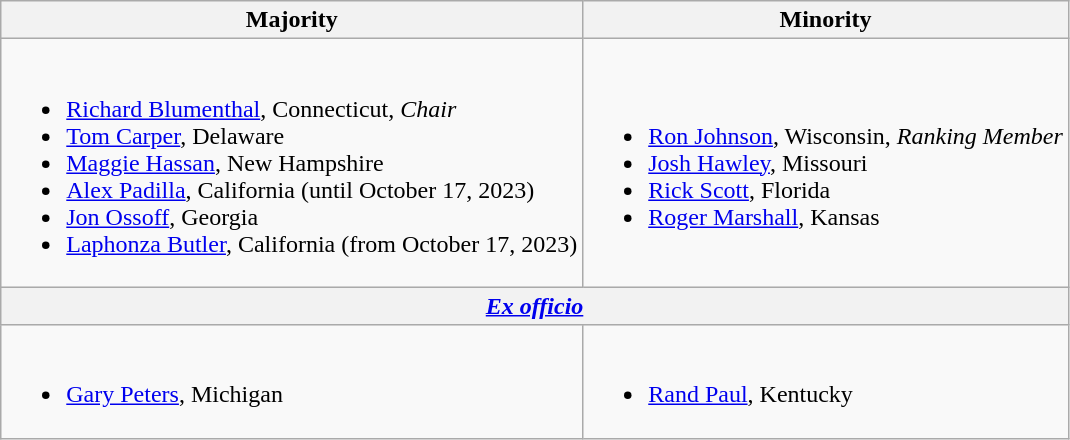<table class=wikitable>
<tr>
<th>Majority</th>
<th>Minority</th>
</tr>
<tr>
<td><br><ul><li><a href='#'>Richard Blumenthal</a>, Connecticut, <em>Chair</em></li><li><a href='#'>Tom Carper</a>, Delaware</li><li><a href='#'>Maggie Hassan</a>, New Hampshire</li><li><a href='#'>Alex Padilla</a>, California (until October 17, 2023)</li><li><a href='#'>Jon Ossoff</a>, Georgia</li><li><a href='#'>Laphonza Butler</a>, California (from October 17, 2023)</li></ul></td>
<td><br><ul><li><a href='#'>Ron Johnson</a>, Wisconsin, <em>Ranking Member</em></li><li><a href='#'>Josh Hawley</a>, Missouri</li><li><a href='#'>Rick Scott</a>, Florida</li><li><a href='#'>Roger Marshall</a>, Kansas</li></ul></td>
</tr>
<tr>
<th colspan="2"><em><a href='#'>Ex officio</a></em></th>
</tr>
<tr>
<td><br><ul><li><a href='#'>Gary Peters</a>, Michigan</li></ul></td>
<td><br><ul><li><a href='#'>Rand Paul</a>, Kentucky</li></ul></td>
</tr>
</table>
